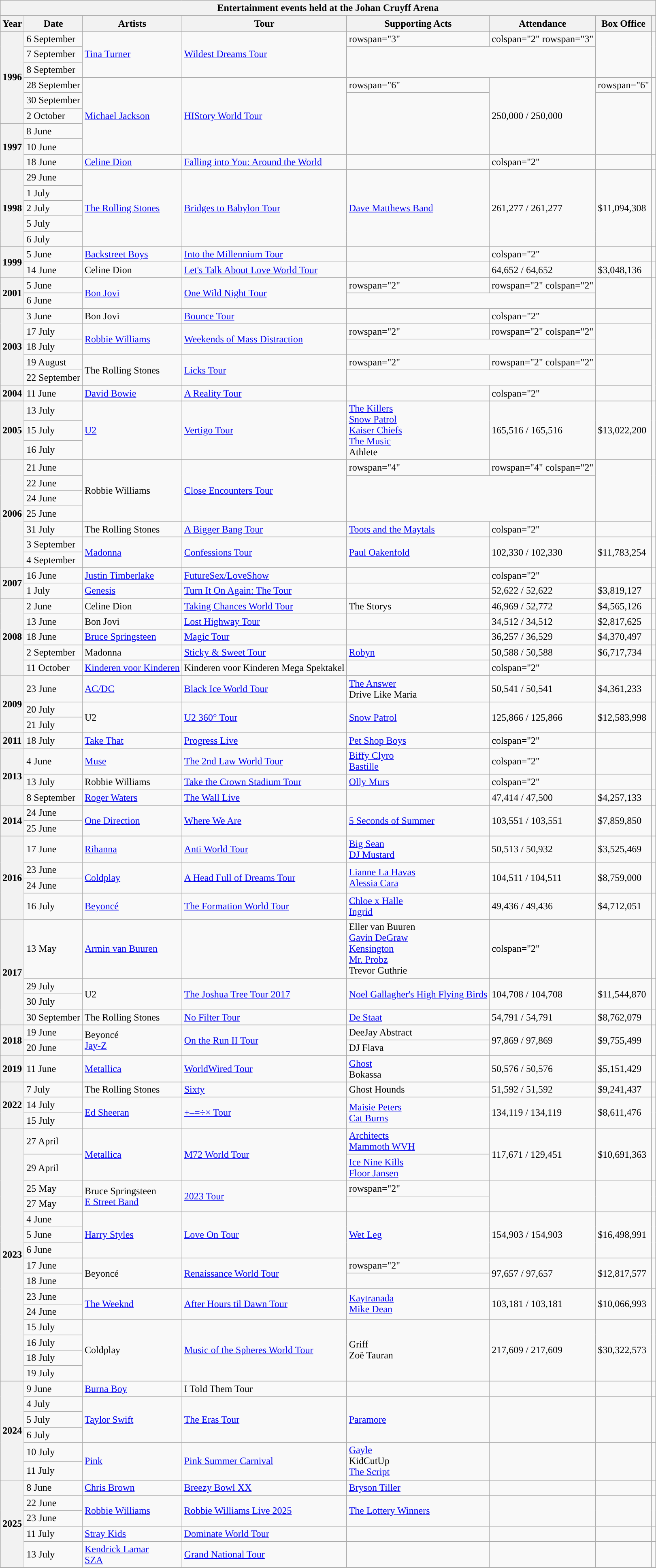<table class="wikitable collapsible">
<tr>
<th colspan="8">Entertainment events held at the Johan Cruyff Arena</th>
</tr>
<tr>
<th>Year</th>
<th>Date</th>
<th>Artists</th>
<th>Tour</th>
<th>Supporting Acts</th>
<th>Attendance</th>
<th>Box Office</th>
<th></th>
</tr>
<tr>
<th rowspan="7">1996</th>
</tr>
<tr>
<td>6 September</td>
<td rowspan="3"><a href='#'>Tina Turner</a></td>
<td rowspan="3"><a href='#'>Wildest Dreams Tour</a></td>
<td>rowspan="3" </td>
<td>colspan="2" rowspan="3" </td>
<td rowspan="3"></td>
</tr>
<tr>
<td>7 September</td>
</tr>
<tr>
<td>8 September</td>
</tr>
<tr>
<td>28 September</td>
<td rowspan="6"><a href='#'>Michael Jackson</a></td>
<td rowspan="6"><a href='#'>HIStory World Tour</a></td>
<td>rowspan="6" </td>
<td rowspan="6">250,000 / 250,000</td>
<td>rowspan="6" </td>
<td rowspan="6"></td>
</tr>
<tr>
<td>30 September</td>
</tr>
<tr>
<td>2 October</td>
</tr>
<tr>
<th rowspan="4">1997</th>
</tr>
<tr>
<td>8 June</td>
</tr>
<tr>
<td>10 June</td>
</tr>
<tr>
<td>18 June</td>
<td><a href='#'>Celine Dion</a></td>
<td><a href='#'>Falling into You: Around the World</a></td>
<td></td>
<td>colspan="2" </td>
<td></td>
</tr>
<tr>
<th rowspan="6">1998</th>
</tr>
<tr>
<td>29 June</td>
<td rowspan="5"><a href='#'>The Rolling Stones</a></td>
<td rowspan="5"><a href='#'>Bridges to Babylon Tour</a></td>
<td rowspan="5"><a href='#'>Dave Matthews Band</a></td>
<td rowspan="5">261,277 / 261,277</td>
<td rowspan="5">$11,094,308</td>
<td rowspan="5"></td>
</tr>
<tr>
<td>1 July</td>
</tr>
<tr>
<td>2 July</td>
</tr>
<tr>
<td>5 July</td>
</tr>
<tr>
<td>6 July</td>
</tr>
<tr>
<th rowspan="3">1999</th>
</tr>
<tr>
<td>5 June</td>
<td><a href='#'>Backstreet Boys</a></td>
<td><a href='#'>Into the Millennium Tour</a></td>
<td></td>
<td>colspan="2" </td>
<td></td>
</tr>
<tr>
<td>14 June</td>
<td>Celine Dion</td>
<td><a href='#'>Let's Talk About Love World Tour</a></td>
<td></td>
<td>64,652 / 64,652</td>
<td>$3,048,136</td>
<td></td>
</tr>
<tr>
<th rowspan="3">2001</th>
</tr>
<tr>
<td>5 June</td>
<td rowspan="2"><a href='#'>Bon Jovi</a></td>
<td rowspan="2"><a href='#'>One Wild Night Tour</a></td>
<td>rowspan="2" </td>
<td>rowspan="2" colspan="2" </td>
<td rowspan="2"></td>
</tr>
<tr>
<td>6 June</td>
</tr>
<tr>
<th rowspan="6">2003</th>
</tr>
<tr>
<td>3 June</td>
<td>Bon Jovi</td>
<td><a href='#'>Bounce Tour</a></td>
<td></td>
<td>colspan="2" </td>
<td></td>
</tr>
<tr>
<td>17 July</td>
<td rowspan="2"><a href='#'>Robbie Williams</a></td>
<td rowspan="2"><a href='#'>Weekends of Mass Distraction</a></td>
<td>rowspan="2" </td>
<td>rowspan="2" colspan="2" </td>
<td rowspan="2"></td>
</tr>
<tr>
<td>18 July</td>
</tr>
<tr>
<td>19 August</td>
<td rowspan="2">The Rolling Stones</td>
<td rowspan="2"><a href='#'>Licks Tour</a></td>
<td>rowspan="2" </td>
<td>rowspan="2" colspan="2" </td>
<td rowspan="2"></td>
</tr>
<tr>
<td>22 September</td>
</tr>
<tr>
<th rowspan="2">2004</th>
</tr>
<tr>
<td>11 June</td>
<td><a href='#'>David Bowie</a></td>
<td><a href='#'>A Reality Tour</a></td>
<td></td>
<td>colspan="2" </td>
<td></td>
</tr>
<tr>
<th rowspan="4">2005</th>
</tr>
<tr>
<td>13 July</td>
<td rowspan="3"><a href='#'>U2</a></td>
<td rowspan="3"><a href='#'>Vertigo Tour</a></td>
<td rowspan="3"><a href='#'>The Killers</a> <br> <a href='#'>Snow Patrol</a> <br> <a href='#'>Kaiser Chiefs</a> <br> <a href='#'>The Music</a> <br> Athlete</td>
<td rowspan="3">165,516 / 165,516</td>
<td rowspan="3">$13,022,200</td>
<td rowspan="3"></td>
</tr>
<tr>
<td>15 July</td>
</tr>
<tr>
<td>16 July</td>
</tr>
<tr>
<th rowspan=8">2006</th>
</tr>
<tr>
<td>21 June</td>
<td rowspan="4">Robbie Williams</td>
<td rowspan="4"><a href='#'>Close Encounters Tour</a></td>
<td>rowspan="4" </td>
<td>rowspan="4" colspan="2" </td>
<td rowspan="4"></td>
</tr>
<tr>
<td>22 June</td>
</tr>
<tr>
<td>24 June</td>
</tr>
<tr>
<td>25 June</td>
</tr>
<tr>
<td>31 July</td>
<td>The Rolling Stones</td>
<td><a href='#'>A Bigger Bang Tour</a></td>
<td><a href='#'>Toots and the Maytals</a></td>
<td>colspan="2" </td>
<td></td>
</tr>
<tr>
<td>3 September</td>
<td rowspan="2"><a href='#'>Madonna</a></td>
<td rowspan="2"><a href='#'>Confessions Tour</a></td>
<td rowspan="2"><a href='#'>Paul Oakenfold</a></td>
<td rowspan="2">102,330 / 102,330</td>
<td rowspan="2">$11,783,254</td>
<td rowspan="2"></td>
</tr>
<tr>
<td>4 September</td>
</tr>
<tr>
<th rowspan="3">2007</th>
</tr>
<tr>
<td>16 June</td>
<td><a href='#'>Justin Timberlake</a></td>
<td><a href='#'>FutureSex/LoveShow</a></td>
<td></td>
<td>colspan="2" </td>
<td></td>
</tr>
<tr>
<td>1 July</td>
<td><a href='#'>Genesis</a></td>
<td><a href='#'>Turn It On Again: The Tour</a></td>
<td></td>
<td>52,622 / 52,622</td>
<td>$3,819,127</td>
<td></td>
</tr>
<tr>
<th rowspan="6">2008</th>
</tr>
<tr>
<td>2 June</td>
<td>Celine Dion</td>
<td><a href='#'>Taking Chances World Tour</a></td>
<td>The Storys</td>
<td>46,969 / 52,772</td>
<td>$4,565,126</td>
<td></td>
</tr>
<tr>
<td>13 June</td>
<td>Bon Jovi</td>
<td><a href='#'>Lost Highway Tour</a></td>
<td></td>
<td>34,512 / 34,512</td>
<td>$2,817,625</td>
<td></td>
</tr>
<tr>
<td>18 June</td>
<td><a href='#'>Bruce Springsteen</a></td>
<td><a href='#'>Magic Tour</a></td>
<td></td>
<td>36,257 / 36,529</td>
<td>$4,370,497</td>
<td></td>
</tr>
<tr>
<td>2 September</td>
<td>Madonna</td>
<td><a href='#'>Sticky & Sweet Tour</a></td>
<td><a href='#'>Robyn</a></td>
<td>50,588 / 50,588</td>
<td>$6,717,734</td>
<td></td>
</tr>
<tr>
<td>11 October</td>
<td><a href='#'>Kinderen voor Kinderen</a></td>
<td>Kinderen voor Kinderen Mega Spektakel</td>
<td></td>
<td>colspan="2" </td>
<td></td>
</tr>
<tr>
<th rowspan="4">2009</th>
</tr>
<tr>
<td>23 June</td>
<td><a href='#'>AC/DC</a></td>
<td><a href='#'>Black Ice World Tour</a></td>
<td><a href='#'>The Answer</a> <br> Drive Like Maria</td>
<td>50,541 / 50,541</td>
<td>$4,361,233</td>
<td></td>
</tr>
<tr>
<td>20 July</td>
<td rowspan="2">U2</td>
<td rowspan="2"><a href='#'>U2 360° Tour</a></td>
<td rowspan="2"><a href='#'>Snow Patrol</a></td>
<td rowspan="2">125,866 / 125,866</td>
<td rowspan="2">$12,583,998</td>
<td rowspan="2"></td>
</tr>
<tr>
<td>21 July</td>
</tr>
<tr>
<th rowspan="2">2011</th>
</tr>
<tr>
<td>18 July</td>
<td><a href='#'>Take That</a></td>
<td><a href='#'>Progress Live</a></td>
<td><a href='#'>Pet Shop Boys</a></td>
<td>colspan="2" </td>
<td></td>
</tr>
<tr>
<th rowspan="4">2013</th>
</tr>
<tr>
<td>4 June</td>
<td><a href='#'>Muse</a></td>
<td><a href='#'>The 2nd Law World Tour</a></td>
<td><a href='#'>Biffy Clyro</a> <br> <a href='#'>Bastille</a></td>
<td>colspan="2" </td>
<td></td>
</tr>
<tr>
<td>13 July</td>
<td>Robbie Williams</td>
<td><a href='#'>Take the Crown Stadium Tour</a></td>
<td><a href='#'>Olly Murs</a></td>
<td>colspan="2" </td>
<td></td>
</tr>
<tr>
<td>8 September</td>
<td><a href='#'>Roger Waters</a></td>
<td><a href='#'>The Wall Live</a></td>
<td></td>
<td>47,414 / 47,500</td>
<td>$4,257,133</td>
<td></td>
</tr>
<tr>
<th rowspan="3">2014</th>
</tr>
<tr>
<td>24 June</td>
<td rowspan="2"><a href='#'>One Direction</a></td>
<td rowspan="2"><a href='#'>Where We Are</a></td>
<td rowspan="2"><a href='#'>5 Seconds of Summer</a></td>
<td rowspan="2">103,551 / 103,551</td>
<td rowspan="2">$7,859,850</td>
<td rowspan="2"></td>
</tr>
<tr>
<td>25 June</td>
</tr>
<tr>
<th rowspan="5">2016</th>
</tr>
<tr>
<td>17 June</td>
<td><a href='#'>Rihanna</a></td>
<td><a href='#'>Anti World Tour</a></td>
<td><a href='#'>Big Sean</a> <br> <a href='#'>DJ Mustard</a></td>
<td>50,513 / 50,932</td>
<td>$3,525,469</td>
<td></td>
</tr>
<tr>
<td>23 June</td>
<td rowspan="2"><a href='#'>Coldplay</a></td>
<td rowspan="2"><a href='#'>A Head Full of Dreams Tour</a></td>
<td rowspan="2"><a href='#'>Lianne La Havas</a> <br> <a href='#'>Alessia Cara</a></td>
<td rowspan="2">104,511 / 104,511</td>
<td rowspan="2">$8,759,000</td>
<td rowspan="2"></td>
</tr>
<tr>
<td>24 June</td>
</tr>
<tr>
<td>16 July</td>
<td><a href='#'>Beyoncé</a></td>
<td><a href='#'>The Formation World Tour</a></td>
<td><a href='#'>Chloe x Halle</a> <br> <a href='#'>Ingrid</a></td>
<td>49,436 / 49,436</td>
<td>$4,712,051</td>
<td></td>
</tr>
<tr>
<th rowspan="5">2017</th>
</tr>
<tr>
<td>13 May</td>
<td><a href='#'>Armin van Buuren</a></td>
<td></td>
<td>Eller van Buuren <br> <a href='#'>Gavin DeGraw</a> <br> <a href='#'>Kensington</a> <br> <a href='#'>Mr. Probz</a> <br> Trevor Guthrie</td>
<td>colspan="2" </td>
<td></td>
</tr>
<tr>
<td>29 July</td>
<td rowspan="2">U2</td>
<td rowspan="2"><a href='#'>The Joshua Tree Tour 2017</a></td>
<td rowspan="2"><a href='#'>Noel Gallagher's High Flying Birds</a></td>
<td rowspan="2">104,708 / 104,708</td>
<td rowspan="2">$11,544,870</td>
<td rowspan="2"></td>
</tr>
<tr>
<td>30 July</td>
</tr>
<tr>
<td>30 September</td>
<td>The Rolling Stones</td>
<td><a href='#'>No Filter Tour</a></td>
<td><a href='#'>De Staat</a></td>
<td>54,791 / 54,791</td>
<td>$8,762,079</td>
<td></td>
</tr>
<tr>
<th rowspan="3">2018</th>
</tr>
<tr>
<td>19 June</td>
<td rowspan="2">Beyoncé <br> <a href='#'>Jay-Z</a></td>
<td rowspan="2"><a href='#'>On the Run II Tour</a></td>
<td>DeeJay Abstract</td>
<td rowspan="2">97,869 / 97,869</td>
<td rowspan="2">$9,755,499</td>
<td rowspan="2"></td>
</tr>
<tr>
<td>20 June</td>
<td>DJ Flava</td>
</tr>
<tr>
<th rowspan="2">2019</th>
</tr>
<tr>
<td>11 June</td>
<td><a href='#'>Metallica</a></td>
<td><a href='#'>WorldWired Tour</a></td>
<td><a href='#'>Ghost</a> <br> Bokassa</td>
<td>50,576 / 50,576</td>
<td>$5,151,429</td>
<td></td>
</tr>
<tr>
<th rowspan="4">2022</th>
</tr>
<tr>
<td>7 July</td>
<td>The Rolling Stones</td>
<td><a href='#'>Sixty</a></td>
<td>Ghost Hounds</td>
<td>51,592 / 51,592</td>
<td>$9,241,437</td>
<td></td>
</tr>
<tr>
<td>14 July</td>
<td rowspan="2"><a href='#'>Ed Sheeran</a></td>
<td rowspan="2"><a href='#'>+–=÷× Tour</a></td>
<td rowspan="2"><a href='#'>Maisie Peters</a> <br> <a href='#'>Cat Burns</a></td>
<td rowspan="2">134,119 / 134,119</td>
<td rowspan="2">$8,611,476</td>
<td rowspan="2"></td>
</tr>
<tr>
<td>15 July</td>
</tr>
<tr>
<th rowspan="16">2023</th>
</tr>
<tr>
<td>27 April</td>
<td rowspan="2"><a href='#'>Metallica</a></td>
<td rowspan="2"><a href='#'>M72 World Tour</a></td>
<td><a href='#'>Architects</a> <br> <a href='#'>Mammoth WVH</a></td>
<td rowspan="2">117,671 / 129,451</td>
<td rowspan="2">$10,691,363</td>
<td rowspan="2"></td>
</tr>
<tr>
<td>29 April</td>
<td><a href='#'>Ice Nine Kills</a> <br> <a href='#'>Floor Jansen</a></td>
</tr>
<tr>
<td>25 May</td>
<td rowspan="2">Bruce Springsteen <br> <a href='#'>E Street Band</a></td>
<td rowspan="2"><a href='#'>2023 Tour</a></td>
<td>rowspan="2" </td>
<td rowspan="2"></td>
<td rowspan="2"></td>
<td rowspan="2"></td>
</tr>
<tr>
<td>27 May</td>
</tr>
<tr>
<td>4 June</td>
<td rowspan="3"><a href='#'>Harry Styles</a></td>
<td rowspan="3"><a href='#'>Love On Tour</a></td>
<td rowspan="3"><a href='#'>Wet Leg</a></td>
<td rowspan="3">154,903 / 154,903</td>
<td rowspan="3">$16,498,991</td>
<td rowspan="3"></td>
</tr>
<tr>
<td>5 June</td>
</tr>
<tr>
<td>6 June</td>
</tr>
<tr>
<td>17 June</td>
<td rowspan="2">Beyoncé</td>
<td rowspan="2"><a href='#'>Renaissance World Tour</a></td>
<td>rowspan="2" </td>
<td rowspan="2">97,657 / 97,657</td>
<td rowspan="2">$12,817,577</td>
<td rowspan="2"></td>
</tr>
<tr>
<td>18 June</td>
</tr>
<tr>
<td>23 June</td>
<td rowspan="2"><a href='#'>The Weeknd</a></td>
<td rowspan="2"><a href='#'>After Hours til Dawn Tour</a></td>
<td rowspan="2"><a href='#'>Kaytranada</a> <br> <a href='#'>Mike Dean</a></td>
<td rowspan="2">103,181 / 103,181</td>
<td rowspan="2">$10,066,993</td>
<td rowspan="2"></td>
</tr>
<tr>
<td>24 June</td>
</tr>
<tr>
<td>15 July</td>
<td rowspan="4">Coldplay</td>
<td rowspan="4"><a href='#'>Music of the Spheres World Tour</a></td>
<td rowspan="4">Griff <br> Zoë Tauran</td>
<td rowspan="4">217,609 / 217,609</td>
<td rowspan="4">$30,322,573</td>
<td rowspan="4"></td>
</tr>
<tr>
<td>16 July</td>
</tr>
<tr>
<td>18 July</td>
</tr>
<tr>
<td>19 July</td>
</tr>
<tr>
</tr>
<tr>
<th rowspan="6">2024</th>
<td>9 June</td>
<td><a href='#'>Burna Boy</a></td>
<td>I Told Them Tour</td>
<td></td>
<td></td>
<td></td>
<td></td>
</tr>
<tr>
<td>4 July</td>
<td rowspan="3"><a href='#'>Taylor Swift</a></td>
<td rowspan="3"><a href='#'>The Eras Tour</a></td>
<td rowspan="3"><a href='#'>Paramore</a></td>
<td rowspan="3"></td>
<td rowspan="3"></td>
<td rowspan="3"></td>
</tr>
<tr>
<td>5 July</td>
</tr>
<tr>
<td>6 July</td>
</tr>
<tr>
<td>10 July</td>
<td rowspan="2"><a href='#'>Pink</a></td>
<td rowspan="2"><a href='#'>Pink Summer Carnival</a></td>
<td rowspan="2"><a href='#'>Gayle</a><br>KidCutUp<br><a href='#'>The Script</a></td>
<td rowspan="2"></td>
<td rowspan="2"></td>
<td rowspan="2"></td>
</tr>
<tr>
<td>11 July</td>
</tr>
<tr>
<th rowspan="6">2025</th>
</tr>
<tr>
<td>8 June</td>
<td><a href='#'>Chris Brown</a></td>
<td><a href='#'>Breezy Bowl XX</a></td>
<td><a href='#'>Bryson Tiller</a></td>
<td></td>
<td></td>
<td></td>
</tr>
<tr>
<td>22 June</td>
<td rowspan="2"><a href='#'>Robbie Williams</a></td>
<td rowspan="2"><a href='#'>Robbie Williams Live 2025</a></td>
<td rowspan="2"><a href='#'>The Lottery Winners</a></td>
<td rowspan="2"></td>
<td rowspan="2"></td>
<td rowspan="2"></td>
</tr>
<tr>
<td>23 June</td>
</tr>
<tr>
<td>11 July</td>
<td><a href='#'>Stray Kids</a></td>
<td><a href='#'>Dominate World Tour</a></td>
<td></td>
<td></td>
<td></td>
<td></td>
</tr>
<tr>
<td>13 July</td>
<td><a href='#'>Kendrick Lamar</a><br><a href='#'>SZA</a></td>
<td><a href='#'>Grand National Tour</a></td>
<td></td>
<td></td>
<td></td>
<td></td>
</tr>
<tr>
</tr>
</table>
